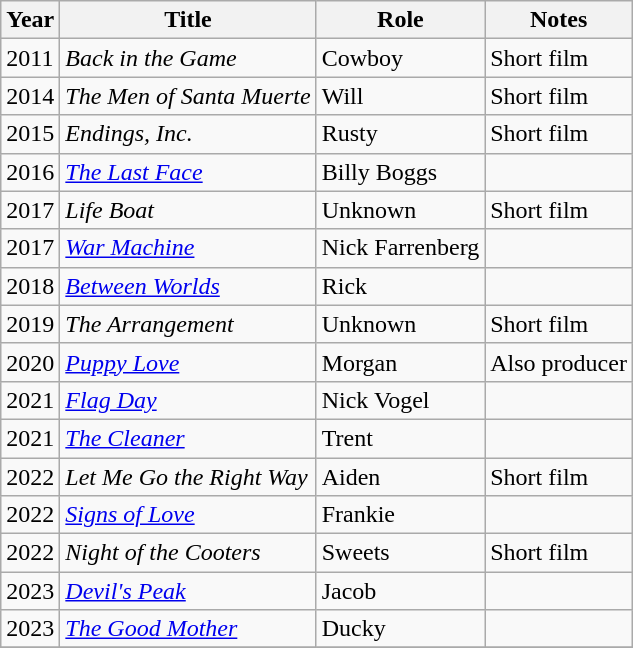<table class="wikitable sortable">
<tr>
<th>Year</th>
<th>Title</th>
<th>Role</th>
<th class="unsortable">Notes</th>
</tr>
<tr>
<td>2011</td>
<td><em>Back in the Game</em></td>
<td>Cowboy</td>
<td>Short film</td>
</tr>
<tr>
<td>2014</td>
<td><em>The Men of Santa Muerte</em></td>
<td>Will</td>
<td>Short film</td>
</tr>
<tr>
<td>2015</td>
<td><em>Endings, Inc.</em></td>
<td>Rusty</td>
<td>Short film</td>
</tr>
<tr>
<td>2016</td>
<td><em><a href='#'>The Last Face</a></em></td>
<td>Billy Boggs</td>
<td></td>
</tr>
<tr>
<td>2017</td>
<td><em>Life Boat</em></td>
<td>Unknown</td>
<td>Short film</td>
</tr>
<tr>
<td>2017</td>
<td><em><a href='#'>War Machine</a></em></td>
<td>Nick Farrenberg</td>
<td></td>
</tr>
<tr>
<td>2018</td>
<td><em><a href='#'>Between Worlds</a></em></td>
<td>Rick</td>
<td></td>
</tr>
<tr>
<td>2019</td>
<td><em>The Arrangement</em></td>
<td>Unknown</td>
<td>Short film</td>
</tr>
<tr>
<td>2020</td>
<td><em><a href='#'>Puppy Love</a></em></td>
<td>Morgan</td>
<td>Also producer</td>
</tr>
<tr>
<td>2021</td>
<td><em><a href='#'>Flag Day</a></em></td>
<td>Nick Vogel</td>
<td></td>
</tr>
<tr>
<td>2021</td>
<td><em><a href='#'>The Cleaner</a></em></td>
<td>Trent</td>
<td></td>
</tr>
<tr>
<td>2022</td>
<td><em>Let Me Go the Right Way</em></td>
<td>Aiden</td>
<td>Short film</td>
</tr>
<tr>
<td>2022</td>
<td><em><a href='#'>Signs of Love</a></em></td>
<td>Frankie</td>
<td></td>
</tr>
<tr>
<td>2022</td>
<td><em>Night of the Cooters</em></td>
<td>Sweets</td>
<td>Short film</td>
</tr>
<tr>
<td>2023</td>
<td><em><a href='#'>Devil's Peak</a></em></td>
<td>Jacob</td>
<td></td>
</tr>
<tr>
<td>2023</td>
<td><em><a href='#'>The Good Mother</a></em></td>
<td>Ducky</td>
<td></td>
</tr>
<tr>
</tr>
</table>
